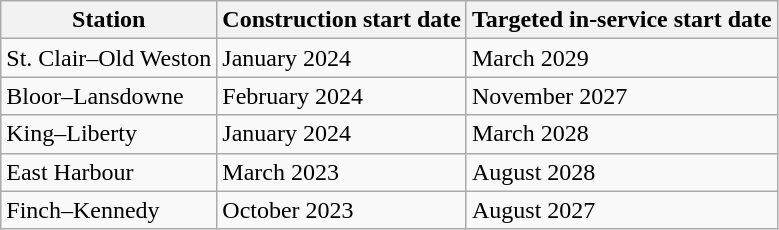<table class="wikitable">
<tr>
<th>Station</th>
<th>Construction start date</th>
<th>Targeted in-service start date</th>
</tr>
<tr>
<td>St. Clair–Old Weston</td>
<td>January 2024</td>
<td>March 2029</td>
</tr>
<tr>
<td>Bloor–Lansdowne</td>
<td>February 2024</td>
<td>November 2027</td>
</tr>
<tr>
<td>King–Liberty</td>
<td>January 2024</td>
<td>March 2028</td>
</tr>
<tr>
<td>East Harbour</td>
<td>March 2023</td>
<td>August 2028</td>
</tr>
<tr>
<td>Finch–Kennedy</td>
<td>October 2023</td>
<td>August 2027</td>
</tr>
</table>
